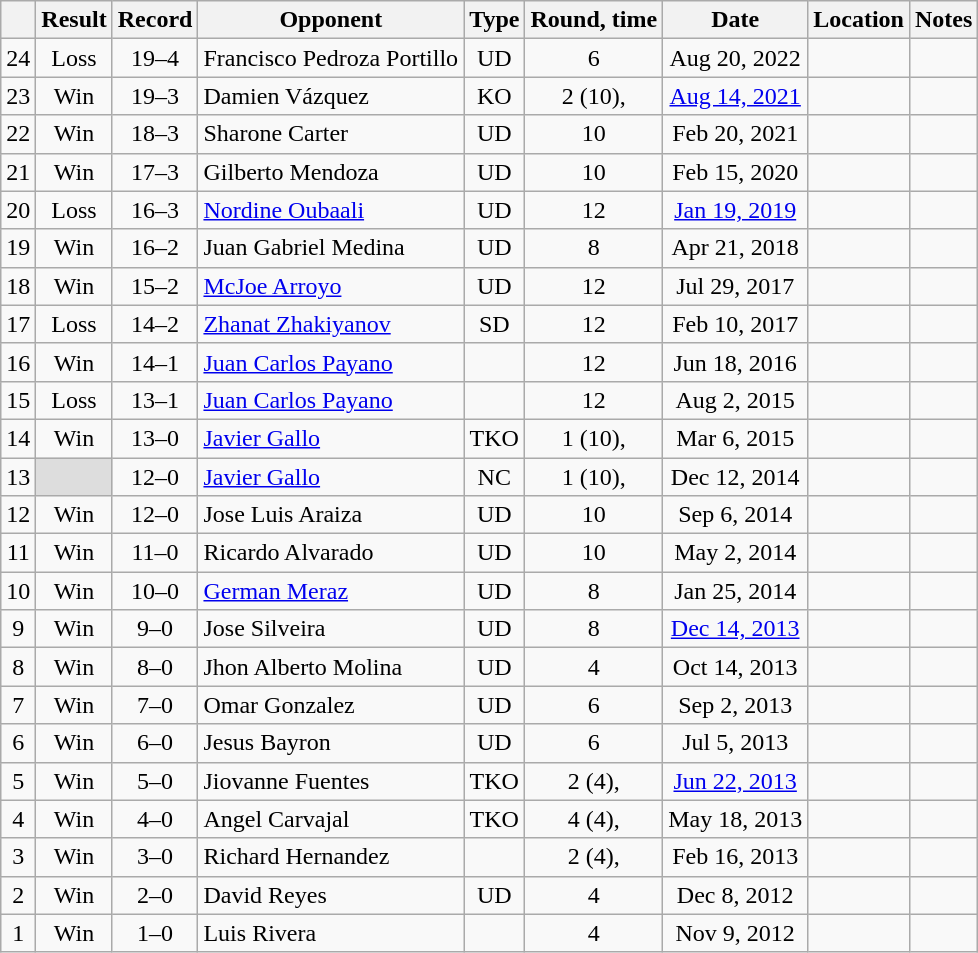<table class="wikitable" style="text-align:center">
<tr>
<th></th>
<th>Result</th>
<th>Record</th>
<th>Opponent</th>
<th>Type</th>
<th>Round, time</th>
<th>Date</th>
<th>Location</th>
<th>Notes</th>
</tr>
<tr>
<td>24</td>
<td>Loss</td>
<td>19–4 </td>
<td style="text-align:left;">Francisco Pedroza Portillo</td>
<td>UD</td>
<td>6</td>
<td>Aug 20, 2022</td>
<td style="text-align:left;"></td>
<td></td>
</tr>
<tr>
<td>23</td>
<td>Win</td>
<td>19–3 </td>
<td style="text-align:left;">Damien Vázquez</td>
<td>KO</td>
<td>2 (10), </td>
<td><a href='#'>Aug 14, 2021</a></td>
<td style="text-align:left;"></td>
<td></td>
</tr>
<tr>
<td>22</td>
<td>Win</td>
<td>18–3 </td>
<td style="text-align:left;">Sharone Carter</td>
<td>UD</td>
<td>10</td>
<td>Feb 20, 2021</td>
<td style="text-align:left;"></td>
<td></td>
</tr>
<tr>
<td>21</td>
<td>Win</td>
<td>17–3 </td>
<td style="text-align:left;">Gilberto Mendoza</td>
<td>UD</td>
<td>10</td>
<td>Feb 15, 2020</td>
<td style="text-align:left;"></td>
<td></td>
</tr>
<tr>
<td>20</td>
<td>Loss</td>
<td>16–3 </td>
<td style="text-align:left;"><a href='#'>Nordine Oubaali</a></td>
<td>UD</td>
<td>12</td>
<td><a href='#'>Jan 19, 2019</a></td>
<td style="text-align:left;"></td>
<td style="text-align:left;"></td>
</tr>
<tr>
<td>19</td>
<td>Win</td>
<td>16–2 </td>
<td style="text-align:left;">Juan Gabriel Medina</td>
<td>UD</td>
<td>8</td>
<td>Apr 21, 2018</td>
<td style="text-align:left;"></td>
<td></td>
</tr>
<tr>
<td>18</td>
<td>Win</td>
<td>15–2 </td>
<td style="text-align:left;"><a href='#'>McJoe Arroyo</a></td>
<td>UD</td>
<td>12</td>
<td>Jul 29, 2017</td>
<td style="text-align:left;"></td>
<td></td>
</tr>
<tr>
<td>17</td>
<td>Loss</td>
<td>14–2 </td>
<td style="text-align:left;"><a href='#'>Zhanat Zhakiyanov</a></td>
<td>SD</td>
<td>12</td>
<td>Feb 10, 2017</td>
<td style="text-align:left;"></td>
<td style="text-align:left;"></td>
</tr>
<tr>
<td>16</td>
<td>Win</td>
<td>14–1 </td>
<td style="text-align:left;"><a href='#'>Juan Carlos Payano</a></td>
<td></td>
<td>12</td>
<td>Jun 18, 2016</td>
<td style="text-align:left;"></td>
<td style="text-align:left;"></td>
</tr>
<tr>
<td>15</td>
<td>Loss</td>
<td>13–1 </td>
<td style="text-align:left;"><a href='#'>Juan Carlos Payano</a></td>
<td></td>
<td>12</td>
<td>Aug 2, 2015</td>
<td style="text-align:left;"></td>
<td style="text-align:left;"></td>
</tr>
<tr>
<td>14</td>
<td>Win</td>
<td>13–0 </td>
<td style="text-align:left;"><a href='#'>Javier Gallo</a></td>
<td>TKO</td>
<td>1 (10), </td>
<td>Mar 6, 2015</td>
<td style="text-align:left;"></td>
<td></td>
</tr>
<tr>
<td>13</td>
<td style="background:#DDD"></td>
<td>12–0 </td>
<td style="text-align:left;"><a href='#'>Javier Gallo</a></td>
<td>NC</td>
<td>1 (10), </td>
<td>Dec 12, 2014</td>
<td style="text-align:left;"></td>
<td style="text-align:left;"></td>
</tr>
<tr>
<td>12</td>
<td>Win</td>
<td>12–0</td>
<td style="text-align:left;">Jose Luis Araiza</td>
<td>UD</td>
<td>10</td>
<td>Sep 6, 2014</td>
<td style="text-align:left;"></td>
<td></td>
</tr>
<tr>
<td>11</td>
<td>Win</td>
<td>11–0</td>
<td style="text-align:left;">Ricardo Alvarado</td>
<td>UD</td>
<td>10</td>
<td>May 2, 2014</td>
<td style="text-align:left;"></td>
<td></td>
</tr>
<tr>
<td>10</td>
<td>Win</td>
<td>10–0</td>
<td style="text-align:left;"><a href='#'>German Meraz</a></td>
<td>UD</td>
<td>8</td>
<td>Jan 25, 2014</td>
<td style="text-align:left;"></td>
<td></td>
</tr>
<tr>
<td>9</td>
<td>Win</td>
<td>9–0</td>
<td style="text-align:left;">Jose Silveira</td>
<td>UD</td>
<td>8</td>
<td><a href='#'>Dec 14, 2013</a></td>
<td style="text-align:left;"></td>
<td></td>
</tr>
<tr>
<td>8</td>
<td>Win</td>
<td>8–0</td>
<td style="text-align:left;">Jhon Alberto Molina</td>
<td>UD</td>
<td>4</td>
<td>Oct 14, 2013</td>
<td style="text-align:left;"></td>
<td></td>
</tr>
<tr>
<td>7</td>
<td>Win</td>
<td>7–0</td>
<td style="text-align:left;">Omar Gonzalez</td>
<td>UD</td>
<td>6</td>
<td>Sep 2, 2013</td>
<td style="text-align:left;"></td>
<td></td>
</tr>
<tr>
<td>6</td>
<td>Win</td>
<td>6–0</td>
<td style="text-align:left;">Jesus Bayron</td>
<td>UD</td>
<td>6</td>
<td>Jul 5, 2013</td>
<td style="text-align:left;"></td>
<td></td>
</tr>
<tr>
<td>5</td>
<td>Win</td>
<td>5–0</td>
<td style="text-align:left;">Jiovanne Fuentes</td>
<td>TKO</td>
<td>2 (4), </td>
<td><a href='#'>Jun 22, 2013</a></td>
<td style="text-align:left;"></td>
<td></td>
</tr>
<tr>
<td>4</td>
<td>Win</td>
<td>4–0</td>
<td style="text-align:left;">Angel Carvajal</td>
<td>TKO</td>
<td>4 (4), </td>
<td>May 18, 2013</td>
<td style="text-align:left;"></td>
<td></td>
</tr>
<tr>
<td>3</td>
<td>Win</td>
<td>3–0</td>
<td style="text-align:left;">Richard Hernandez</td>
<td></td>
<td>2 (4), </td>
<td>Feb 16, 2013</td>
<td style="text-align:left;"></td>
<td></td>
</tr>
<tr>
<td>2</td>
<td>Win</td>
<td>2–0</td>
<td style="text-align:left;">David Reyes</td>
<td>UD</td>
<td>4</td>
<td>Dec 8, 2012</td>
<td style="text-align:left;"></td>
<td></td>
</tr>
<tr>
<td>1</td>
<td>Win</td>
<td>1–0</td>
<td style="text-align:left;">Luis Rivera</td>
<td></td>
<td>4</td>
<td>Nov 9, 2012</td>
<td style="text-align:left;"></td>
<td></td>
</tr>
</table>
